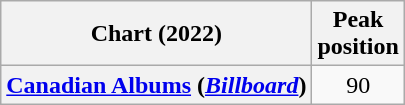<table class="wikitable plainrowheaders" style="text-align:center">
<tr>
<th scope="col">Chart (2022)</th>
<th scope="col">Peak<br>position</th>
</tr>
<tr>
<th scope="row"><a href='#'>Canadian Albums</a> (<em><a href='#'>Billboard</a></em>)</th>
<td>90</td>
</tr>
</table>
